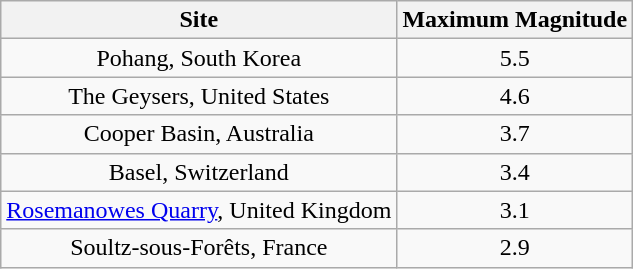<table class="wikitable">
<tr align=center>
<th>Site</th>
<th>Maximum Magnitude</th>
</tr>
<tr align=center>
<td>Pohang, South Korea</td>
<td>5.5</td>
</tr>
<tr align=center>
<td>The Geysers, United States</td>
<td>4.6</td>
</tr>
<tr align=center>
<td>Cooper Basin, Australia</td>
<td>3.7</td>
</tr>
<tr align=center>
<td>Basel, Switzerland</td>
<td>3.4</td>
</tr>
<tr align=center>
<td><a href='#'>Rosemanowes Quarry</a>, United Kingdom</td>
<td>3.1</td>
</tr>
<tr align=center>
<td>Soultz-sous-Forêts, France</td>
<td>2.9</td>
</tr>
</table>
